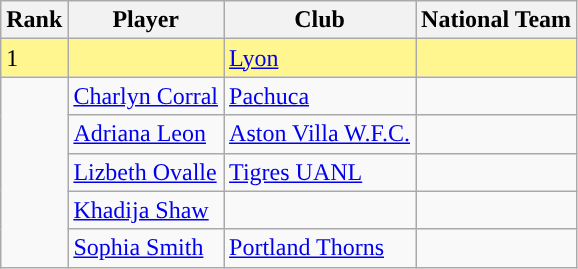<table class="wikitable">
<tr>
<th>Rank</th>
<th>Player</th>
<th>Club</th>
<th>National Team</th>
</tr>
<tr bgcolor="#FFF68F">
<td>1</td>
<td></td>
<td> <a href='#'>Lyon</a></td>
<td></td>
</tr>
<tr>
<td rowspan=6></td>
<td> <a href='#'>Charlyn Corral</a></td>
<td> <a href='#'>Pachuca</a></td>
<td></td>
</tr>
<tr>
<td> <a href='#'>Adriana Leon</a></td>
<td> <a href='#'>Aston Villa W.F.C.</a></td>
<td></td>
</tr>
<tr>
<td> <a href='#'>Lizbeth Ovalle</a></td>
<td> <a href='#'>Tigres UANL</a></td>
<td></td>
</tr>
<tr>
<td> <a href='#'>Khadija Shaw</a></td>
<td></td>
<td></td>
</tr>
<tr>
<td> <a href='#'>Sophia Smith</a></td>
<td> <a href='#'>Portland Thorns</a></td>
<td></td>
</tr>
</table>
